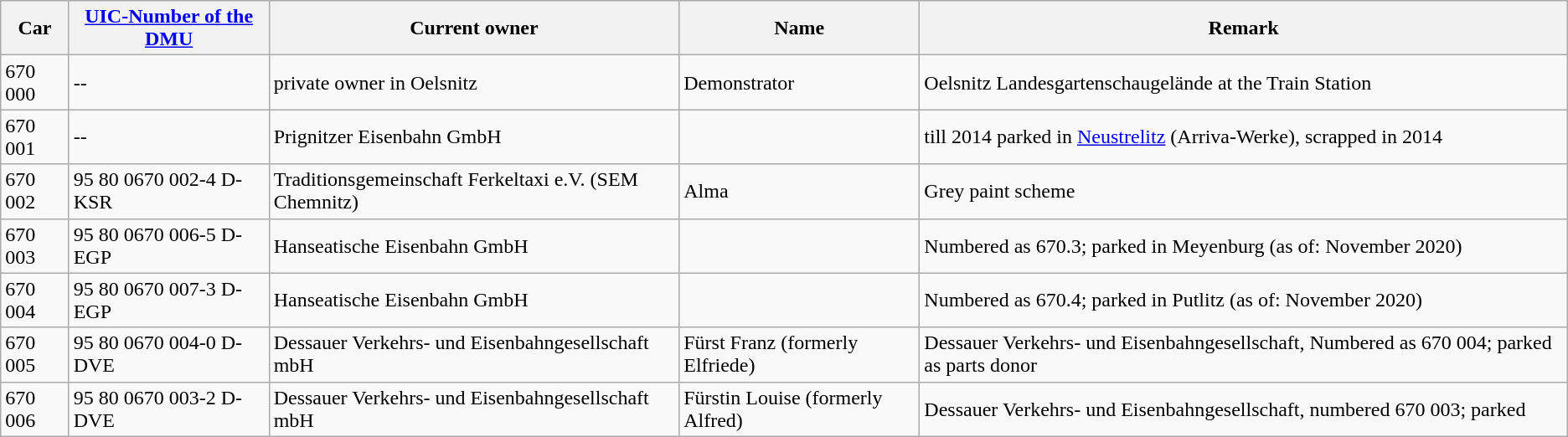<table class="wikitable sortable">
<tr>
<th>Car</th>
<th><a href='#'>UIC-Number of the DMU</a></th>
<th>Current owner</th>
<th>Name</th>
<th>Remark</th>
</tr>
<tr>
<td>670 000</td>
<td>--</td>
<td>private owner in Oelsnitz</td>
<td>Demonstrator</td>
<td>Oelsnitz Landesgartenschaugelände at the Train Station</td>
</tr>
<tr>
<td>670 001</td>
<td>--</td>
<td>Prignitzer Eisenbahn GmbH</td>
<td></td>
<td>till 2014 parked in <a href='#'>Neustrelitz</a> (Arriva-Werke), scrapped in 2014</td>
</tr>
<tr>
<td>670 002</td>
<td>95 80 0670 002-4 D-KSR</td>
<td>Traditionsgemeinschaft Ferkeltaxi e.V. (SEM Chemnitz)</td>
<td>Alma</td>
<td>Grey paint scheme</td>
</tr>
<tr>
<td>670 003</td>
<td>95 80 0670 006-5 D-EGP</td>
<td>Hanseatische Eisenbahn GmbH</td>
<td></td>
<td>Numbered as 670.3; parked in Meyenburg (as of: November 2020)</td>
</tr>
<tr>
<td>670 004</td>
<td>95 80 0670 007-3 D-EGP</td>
<td>Hanseatische Eisenbahn GmbH</td>
<td></td>
<td>Numbered as 670.4; parked in Putlitz (as of: November 2020)</td>
</tr>
<tr>
<td>670 005</td>
<td>95 80 0670 004-0 D-DVE</td>
<td>Dessauer Verkehrs- und Eisenbahngesellschaft mbH</td>
<td>Fürst Franz (formerly Elfriede)</td>
<td>Dessauer Verkehrs- und Eisenbahngesellschaft, Numbered as 670 004; parked as parts donor</td>
</tr>
<tr>
<td>670 006</td>
<td>95 80 0670 003-2 D-DVE</td>
<td>Dessauer Verkehrs- und Eisenbahngesellschaft mbH</td>
<td>Fürstin Louise (formerly Alfred)</td>
<td>Dessauer Verkehrs- und Eisenbahngesellschaft, numbered 670 003; parked</td>
</tr>
</table>
